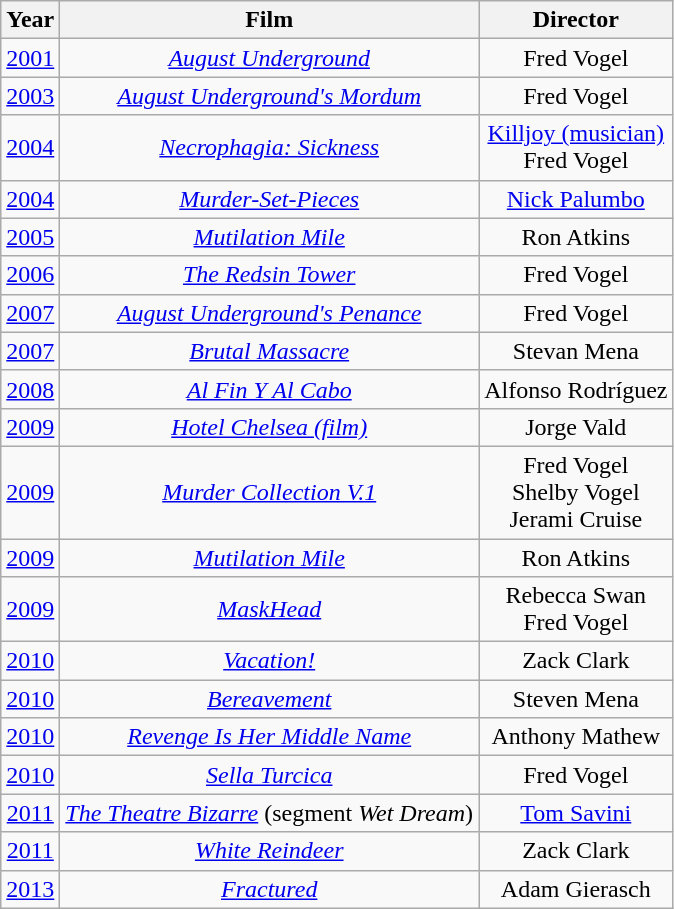<table class=wikitable style=text-align:center>
<tr>
<th>Year</th>
<th>Film</th>
<th>Director</th>
</tr>
<tr>
<td><a href='#'>2001</a></td>
<td><em><a href='#'>August Underground</a></em></td>
<td>Fred Vogel</td>
</tr>
<tr>
<td><a href='#'>2003</a></td>
<td><em><a href='#'>August Underground's Mordum</a></em></td>
<td>Fred Vogel</td>
</tr>
<tr>
<td><a href='#'>2004</a></td>
<td><em><a href='#'>Necrophagia: Sickness</a></em></td>
<td><a href='#'>Killjoy (musician)</a><br>Fred Vogel</td>
</tr>
<tr>
<td><a href='#'>2004</a></td>
<td><em><a href='#'>Murder-Set-Pieces</a></em></td>
<td><a href='#'>Nick Palumbo</a></td>
</tr>
<tr>
<td><a href='#'>2005</a></td>
<td><em><a href='#'>Mutilation Mile</a></em></td>
<td>Ron Atkins</td>
</tr>
<tr>
<td><a href='#'>2006</a></td>
<td><em><a href='#'>The Redsin Tower</a></em></td>
<td>Fred Vogel</td>
</tr>
<tr>
<td><a href='#'>2007</a></td>
<td><em><a href='#'>August Underground's Penance</a></em></td>
<td>Fred Vogel</td>
</tr>
<tr>
<td><a href='#'>2007</a></td>
<td><em><a href='#'>Brutal Massacre</a></em></td>
<td>Stevan Mena</td>
</tr>
<tr>
<td><a href='#'>2008</a></td>
<td><em><a href='#'>Al Fin Y Al Cabo</a></em></td>
<td>Alfonso Rodríguez</td>
</tr>
<tr>
<td><a href='#'>2009</a></td>
<td><em><a href='#'>Hotel Chelsea (film)</a></em></td>
<td>Jorge Vald</td>
</tr>
<tr>
<td><a href='#'>2009</a></td>
<td><em><a href='#'>Murder Collection V.1</a></em></td>
<td>Fred Vogel<br> Shelby Vogel <br> Jerami Cruise</td>
</tr>
<tr>
<td><a href='#'>2009</a></td>
<td><em><a href='#'>Mutilation Mile</a></em></td>
<td>Ron Atkins</td>
</tr>
<tr>
<td><a href='#'>2009</a></td>
<td><em><a href='#'>MaskHead</a></em></td>
<td>Rebecca Swan<br>Fred Vogel</td>
</tr>
<tr>
<td><a href='#'>2010</a></td>
<td><em><a href='#'>Vacation!</a></em></td>
<td>Zack Clark</td>
</tr>
<tr>
<td><a href='#'>2010</a></td>
<td><em><a href='#'>Bereavement</a></em></td>
<td>Steven Mena</td>
</tr>
<tr>
<td><a href='#'>2010</a></td>
<td><em><a href='#'>Revenge Is Her Middle Name</a></em></td>
<td>Anthony Mathew</td>
</tr>
<tr>
<td><a href='#'>2010</a></td>
<td><em><a href='#'>Sella Turcica</a></em></td>
<td>Fred Vogel</td>
</tr>
<tr>
<td><a href='#'>2011</a></td>
<td><em><a href='#'>The Theatre Bizarre</a></em> (segment <em>Wet Dream</em>)</td>
<td><a href='#'>Tom Savini</a></td>
</tr>
<tr>
<td><a href='#'>2011</a></td>
<td><em><a href='#'>White Reindeer</a></em></td>
<td>Zack Clark</td>
</tr>
<tr>
<td><a href='#'>2013</a></td>
<td><em><a href='#'>Fractured</a></em></td>
<td>Adam Gierasch</td>
</tr>
</table>
